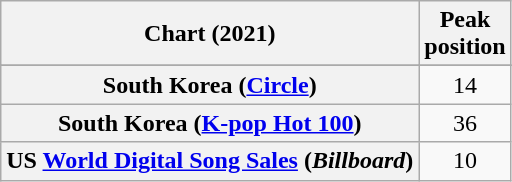<table class="wikitable sortable plainrowheaders" style="text-align:center">
<tr>
<th scope="col">Chart (2021)</th>
<th scope="col">Peak<br>position</th>
</tr>
<tr>
</tr>
<tr>
<th scope="row">South Korea (<a href='#'>Circle</a>)</th>
<td>14</td>
</tr>
<tr>
<th scope="row">South Korea (<a href='#'>K-pop Hot 100</a>)</th>
<td>36</td>
</tr>
<tr>
<th scope="row">US <a href='#'>World Digital Song Sales</a> (<em>Billboard</em>)</th>
<td>10</td>
</tr>
</table>
